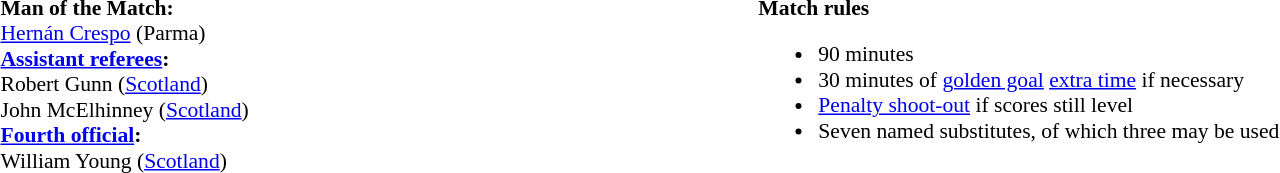<table style="width:100%;font-size:90%">
<tr>
<td><br><strong>Man of the Match:</strong>
<br><a href='#'>Hernán Crespo</a> (Parma)<br><strong><a href='#'>Assistant referees</a>:</strong>
<br>Robert Gunn (<a href='#'>Scotland</a>)
<br>John McElhinney (<a href='#'>Scotland</a>)
<br><strong><a href='#'>Fourth official</a>:</strong>
<br>William Young (<a href='#'>Scotland</a>)</td>
<td style="width:60%;vertical-align:top"><br><strong>Match rules</strong><ul><li>90 minutes</li><li>30 minutes of <a href='#'>golden goal</a> <a href='#'>extra time</a> if necessary</li><li><a href='#'>Penalty shoot-out</a> if scores still level</li><li>Seven named substitutes, of which three may be used</li></ul></td>
</tr>
</table>
